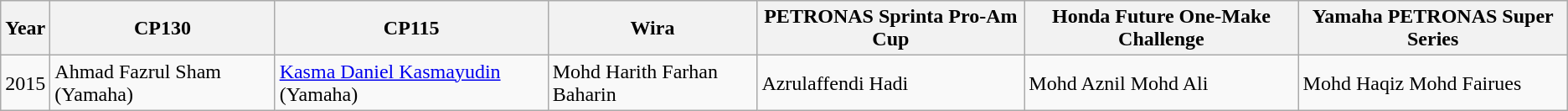<table class="wikitable">
<tr>
<th>Year</th>
<th>CP130</th>
<th>CP115</th>
<th>Wira</th>
<th>PETRONAS Sprinta Pro-Am Cup</th>
<th>Honda Future One-Make Challenge</th>
<th>Yamaha PETRONAS Super Series</th>
</tr>
<tr>
<td>2015</td>
<td>Ahmad Fazrul Sham (Yamaha)</td>
<td><a href='#'>Kasma Daniel Kasmayudin</a> (Yamaha)</td>
<td>Mohd Harith Farhan Baharin</td>
<td>Azrulaffendi Hadi</td>
<td>Mohd Aznil Mohd Ali</td>
<td>Mohd Haqiz Mohd Fairues</td>
</tr>
</table>
